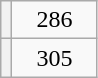<table class="wikitable">
<tr>
<th></th>
<td style="padding-left: 1em; padding-right: 1em">286</td>
</tr>
<tr>
<th></th>
<td style="padding-left: 1em; padding-right: 1em">305</td>
</tr>
</table>
